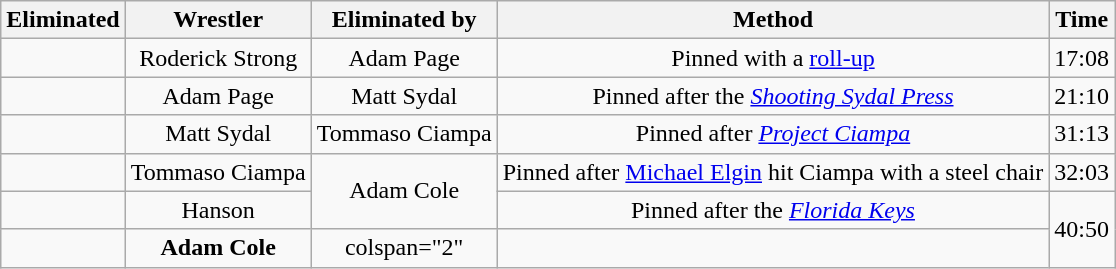<table class="wikitable sortable" style="text-align:center;">
<tr>
<th>Eliminated</th>
<th>Wrestler</th>
<th>Eliminated by</th>
<th>Method</th>
<th>Time</th>
</tr>
<tr>
<td></td>
<td>Roderick Strong</td>
<td>Adam Page</td>
<td>Pinned with a <a href='#'>roll-up</a></td>
<td>17:08</td>
</tr>
<tr>
<td></td>
<td>Adam Page</td>
<td>Matt Sydal</td>
<td>Pinned after the <em><a href='#'>Shooting Sydal Press</a></em></td>
<td>21:10</td>
</tr>
<tr>
<td></td>
<td>Matt Sydal</td>
<td>Tommaso Ciampa</td>
<td>Pinned after <em><a href='#'>Project Ciampa</a></em></td>
<td>31:13</td>
</tr>
<tr>
<td></td>
<td>Tommaso Ciampa</td>
<td rowspan=2>Adam Cole</td>
<td>Pinned after <a href='#'>Michael Elgin</a> hit Ciampa with a steel chair</td>
<td>32:03</td>
</tr>
<tr>
<td></td>
<td>Hanson</td>
<td>Pinned after the <em><a href='#'>Florida Keys</a></em></td>
<td rowspan=2>40:50</td>
</tr>
<tr>
<td></td>
<td><strong>Adam Cole</strong></td>
<td>colspan="2" </td>
</tr>
</table>
